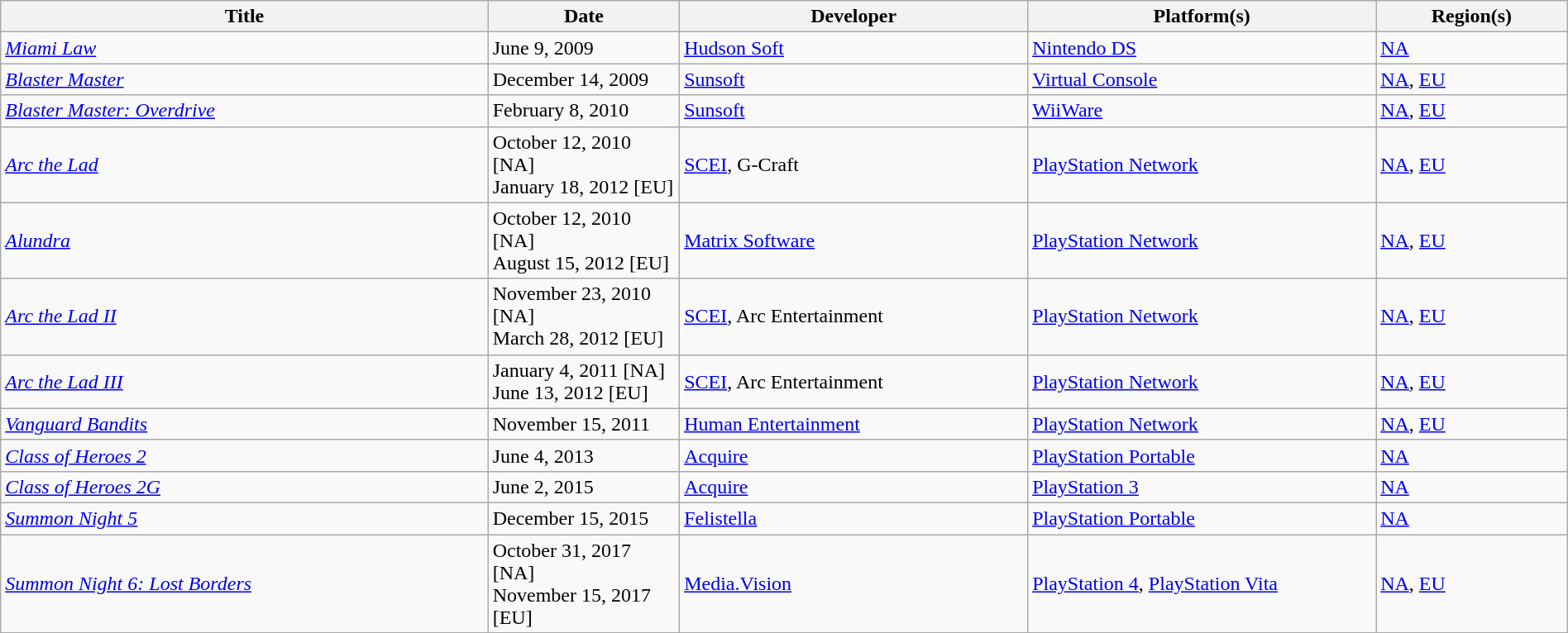<table class="wikitable sortable" style="text-align: left; width: 100%;">
<tr>
<th width="28%">Title</th>
<th width="11%">Date</th>
<th width="20%">Developer</th>
<th width="20%">Platform(s)</th>
<th width="11%">Region(s)</th>
</tr>
<tr>
<td><em><a href='#'>Miami Law</a></em></td>
<td>June 9, 2009</td>
<td><a href='#'>Hudson Soft</a></td>
<td><a href='#'>Nintendo DS</a></td>
<td><a href='#'>NA</a></td>
</tr>
<tr>
<td><em><a href='#'>Blaster Master</a></em></td>
<td>December 14, 2009</td>
<td><a href='#'>Sunsoft</a></td>
<td><a href='#'>Virtual Console</a></td>
<td><a href='#'>NA</a>, <a href='#'>EU</a></td>
</tr>
<tr>
<td><em><a href='#'>Blaster Master: Overdrive</a></em></td>
<td>February 8, 2010</td>
<td><a href='#'>Sunsoft</a></td>
<td><a href='#'>WiiWare</a></td>
<td><a href='#'>NA</a>, <a href='#'>EU</a></td>
</tr>
<tr>
<td><em><a href='#'>Arc the Lad</a></em></td>
<td>October 12, 2010 [NA]<br>January 18, 2012 [EU]</td>
<td><a href='#'>SCEI</a>, G-Craft</td>
<td><a href='#'>PlayStation Network</a></td>
<td><a href='#'>NA</a>, <a href='#'>EU</a></td>
</tr>
<tr>
<td><em><a href='#'>Alundra</a></em></td>
<td>October 12, 2010 [NA]<br>August 15, 2012 [EU]</td>
<td><a href='#'>Matrix Software</a></td>
<td><a href='#'>PlayStation Network</a></td>
<td><a href='#'>NA</a>, <a href='#'>EU</a></td>
</tr>
<tr>
<td><em><a href='#'>Arc the Lad II</a></em></td>
<td>November 23, 2010 [NA]<br>March 28, 2012 [EU]</td>
<td><a href='#'>SCEI</a>, Arc Entertainment</td>
<td><a href='#'>PlayStation Network</a></td>
<td><a href='#'>NA</a>, <a href='#'>EU</a></td>
</tr>
<tr>
<td><em><a href='#'>Arc the Lad III</a></em></td>
<td>January 4, 2011 [NA]<br>June 13, 2012 [EU]</td>
<td><a href='#'>SCEI</a>, Arc Entertainment</td>
<td><a href='#'>PlayStation Network</a></td>
<td><a href='#'>NA</a>, <a href='#'>EU</a></td>
</tr>
<tr>
<td><em><a href='#'>Vanguard Bandits</a></em></td>
<td>November 15, 2011</td>
<td><a href='#'>Human Entertainment</a></td>
<td><a href='#'>PlayStation Network</a></td>
<td><a href='#'>NA</a>, <a href='#'>EU</a></td>
</tr>
<tr>
<td><em><a href='#'>Class of Heroes 2</a></em></td>
<td>June 4, 2013</td>
<td><a href='#'>Acquire</a></td>
<td><a href='#'>PlayStation Portable</a></td>
<td><a href='#'>NA</a></td>
</tr>
<tr>
<td><em><a href='#'>Class of Heroes 2G</a></em></td>
<td>June 2, 2015</td>
<td><a href='#'>Acquire</a></td>
<td><a href='#'>PlayStation 3</a></td>
<td><a href='#'>NA</a></td>
</tr>
<tr>
<td><em><a href='#'>Summon Night 5</a></em></td>
<td>December 15, 2015</td>
<td><a href='#'>Felistella</a></td>
<td><a href='#'>PlayStation Portable</a></td>
<td><a href='#'>NA</a></td>
</tr>
<tr>
<td><em><a href='#'>Summon Night 6: Lost Borders</a></em></td>
<td>October 31, 2017 [NA]<br>November 15, 2017 [EU]</td>
<td><a href='#'>Media.Vision</a></td>
<td><a href='#'>PlayStation 4</a>, <a href='#'>PlayStation Vita</a></td>
<td><a href='#'>NA</a>, <a href='#'>EU</a></td>
</tr>
</table>
